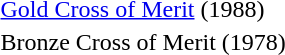<table>
<tr>
<td></td>
<td><a href='#'>Gold Cross of Merit</a> (1988)</td>
</tr>
<tr>
<td></td>
<td>Bronze Cross of Merit (1978)</td>
</tr>
</table>
